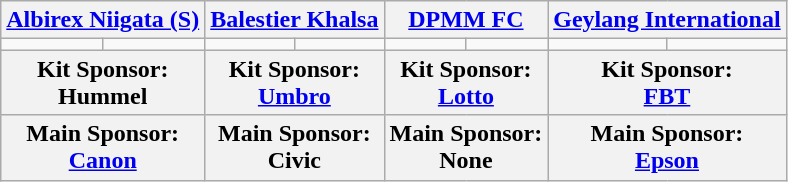<table class="wikitable">
<tr>
<th colspan="2"> <a href='#'>Albirex Niigata (S)</a></th>
<th colspan="2"><a href='#'>Balestier Khalsa</a></th>
<th colspan="2"> <a href='#'>DPMM FC</a></th>
<th colspan="2"><a href='#'>Geylang International</a></th>
</tr>
<tr>
<td></td>
<td></td>
<td></td>
<td></td>
<td></td>
<td></td>
<td></td>
<td></td>
</tr>
<tr>
<th colspan="2">Kit Sponsor: <br> Hummel</th>
<th colspan="2">Kit Sponsor: <br> <a href='#'>Umbro</a></th>
<th colspan="2">Kit Sponsor: <br> <a href='#'>Lotto</a></th>
<th colspan="2">Kit Sponsor: <br> <a href='#'>FBT</a></th>
</tr>
<tr>
<th colspan="2">Main Sponsor: <br> <a href='#'>Canon</a></th>
<th colspan="2">Main Sponsor: <br> Civic</th>
<th colspan="2">Main Sponsor: <br>None</th>
<th colspan="2">Main Sponsor: <br> <a href='#'>Epson</a></th>
</tr>
</table>
